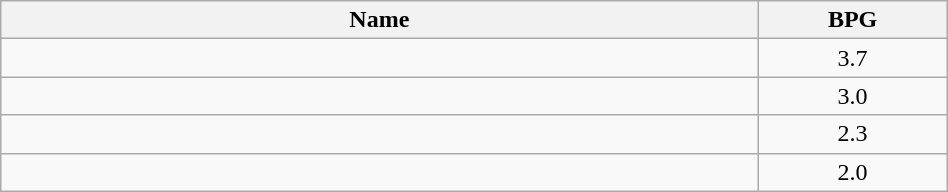<table class=wikitable width="50%">
<tr>
<th width="80%">Name</th>
<th width="20%">BPG</th>
</tr>
<tr>
<td></td>
<td align=center>3.7</td>
</tr>
<tr>
<td></td>
<td align=center>3.0</td>
</tr>
<tr>
<td></td>
<td align=center>2.3</td>
</tr>
<tr>
<td></td>
<td align=center>2.0</td>
</tr>
</table>
